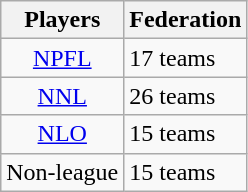<table class="wikitable">
<tr>
<th>Players</th>
<th>Federation</th>
</tr>
<tr>
<td align="center"><a href='#'>NPFL</a></td>
<td>17 teams</td>
</tr>
<tr>
<td align="center"><a href='#'>NNL</a></td>
<td>26 teams</td>
</tr>
<tr>
<td align="center"><a href='#'>NLO</a></td>
<td>15 teams</td>
</tr>
<tr>
<td align="center">Non-league</td>
<td>15 teams</td>
</tr>
</table>
